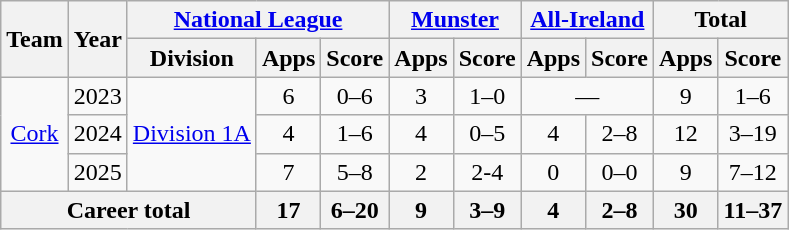<table class="wikitable" style="text-align:center">
<tr>
<th rowspan="2">Team</th>
<th rowspan="2">Year</th>
<th colspan="3"><a href='#'>National League</a></th>
<th colspan="2"><a href='#'>Munster</a></th>
<th colspan="2"><a href='#'>All-Ireland</a></th>
<th colspan="2">Total</th>
</tr>
<tr>
<th>Division</th>
<th>Apps</th>
<th>Score</th>
<th>Apps</th>
<th>Score</th>
<th>Apps</th>
<th>Score</th>
<th>Apps</th>
<th>Score</th>
</tr>
<tr>
<td rowspan="3"><a href='#'>Cork</a></td>
<td>2023</td>
<td rowspan="3"><a href='#'>Division 1A</a></td>
<td>6</td>
<td>0–6</td>
<td>3</td>
<td>1–0</td>
<td colspan="2">—</td>
<td>9</td>
<td>1–6</td>
</tr>
<tr>
<td>2024</td>
<td>4</td>
<td>1–6</td>
<td>4</td>
<td>0–5</td>
<td>4</td>
<td>2–8</td>
<td>12</td>
<td>3–19</td>
</tr>
<tr>
<td>2025</td>
<td>7</td>
<td>5–8</td>
<td>2</td>
<td>2-4</td>
<td>0</td>
<td>0–0</td>
<td>9</td>
<td>7–12</td>
</tr>
<tr>
<th colspan="3">Career total</th>
<th>17</th>
<th>6–20</th>
<th>9</th>
<th>3–9</th>
<th>4</th>
<th>2–8</th>
<th>30</th>
<th>11–37</th>
</tr>
</table>
